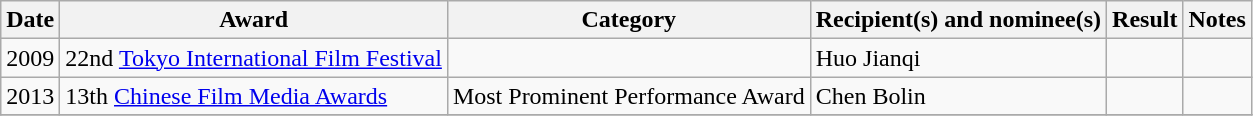<table class="wikitable">
<tr>
<th>Date</th>
<th>Award</th>
<th>Category</th>
<th>Recipient(s) and nominee(s)</th>
<th>Result</th>
<th>Notes</th>
</tr>
<tr>
<td>2009</td>
<td>22nd <a href='#'>Tokyo International Film Festival</a></td>
<td></td>
<td>Huo Jianqi</td>
<td></td>
<td></td>
</tr>
<tr>
<td>2013</td>
<td>13th <a href='#'>Chinese Film Media Awards</a></td>
<td>Most Prominent Performance Award</td>
<td>Chen Bolin</td>
<td></td>
<td></td>
</tr>
<tr>
</tr>
</table>
